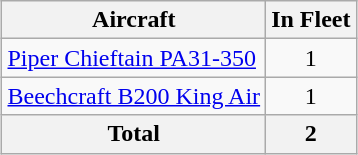<table class="wikitable" style="border-collapse:collapse;margin:auto;">
<tr>
<th>Aircraft</th>
<th>In Fleet</th>
</tr>
<tr>
<td><a href='#'>Piper Chieftain PA31-350</a></td>
<td align=center>1</td>
</tr>
<tr>
<td><a href='#'>Beechcraft B200 King Air</a></td>
<td align=center>1</td>
</tr>
<tr>
<th>Total</th>
<th>2</th>
</tr>
</table>
